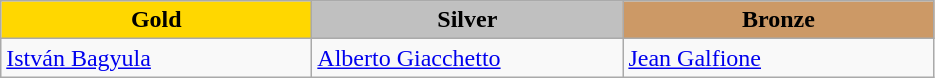<table class="wikitable" style="text-align:left">
<tr align="center">
<td width=200 bgcolor=gold><strong>Gold</strong></td>
<td width=200 bgcolor=silver><strong>Silver</strong></td>
<td width=200 bgcolor=CC9966><strong>Bronze</strong></td>
</tr>
<tr>
<td><a href='#'>István Bagyula</a><br><em></em></td>
<td><a href='#'>Alberto Giacchetto</a><br><em></em></td>
<td><a href='#'>Jean Galfione</a><br><em></em></td>
</tr>
</table>
